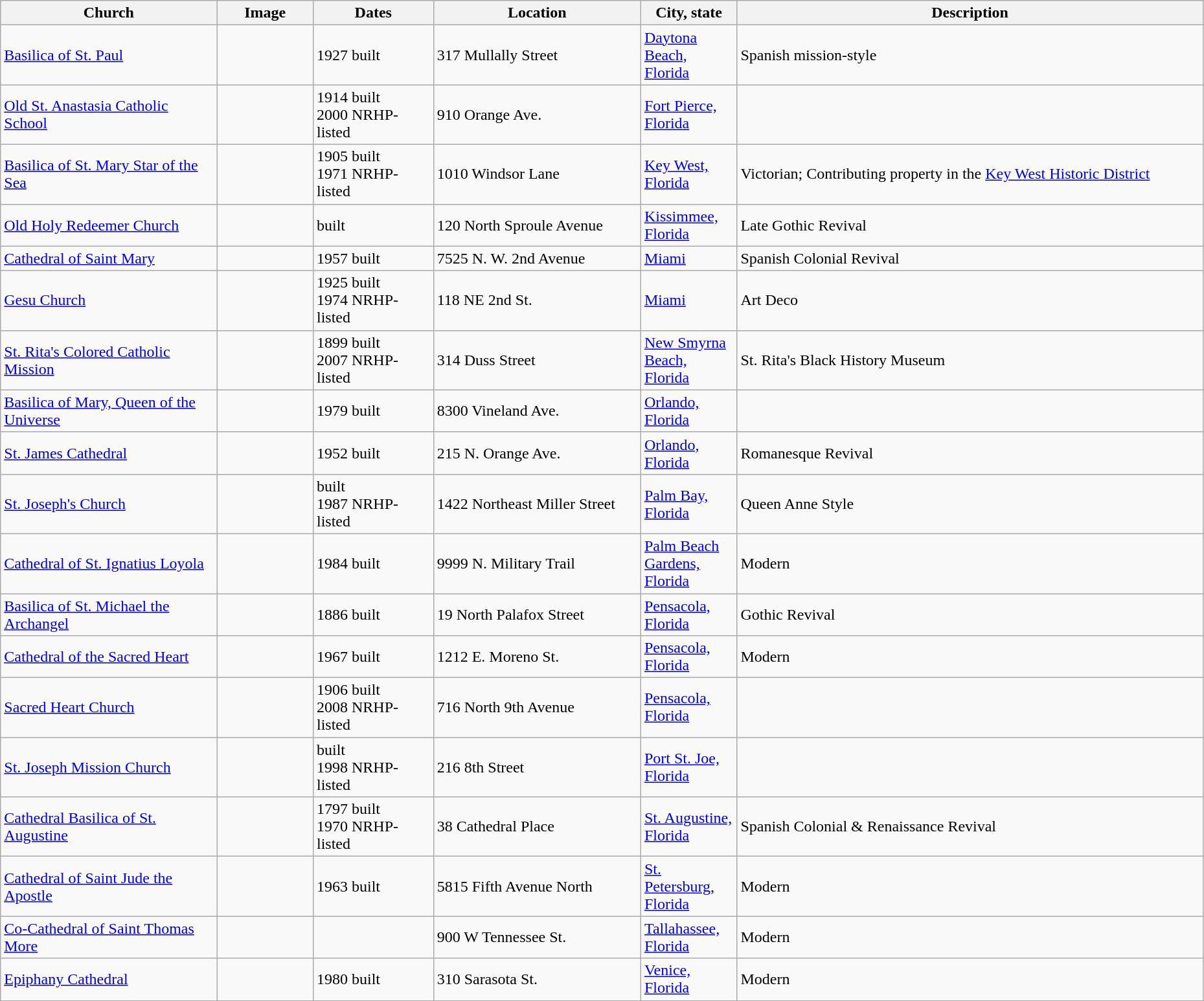<table class="wikitable sortable" style="width:98%">
<tr>
<th width = 18%><strong>Church</strong></th>
<th width = 8% class="unsortable"><strong>Image</strong></th>
<th width = 10%><strong>Dates</strong></th>
<th><strong>Location</strong></th>
<th width = 8%><strong>City, state</strong></th>
<th class="unsortable"><strong>Description</strong></th>
</tr>
<tr>
<td><a href='#'>Basilica of St. Paul</a></td>
<td></td>
<td>1927 built</td>
<td>317 Mullally Street<br><small></small></td>
<td><a href='#'>Daytona Beach, Florida</a></td>
<td>Spanish mission-style</td>
</tr>
<tr>
<td><a href='#'>Old St. Anastasia Catholic School</a></td>
<td></td>
<td>1914 built<br>2000 NRHP-listed</td>
<td>910 Orange Ave.<br><small></small></td>
<td><a href='#'>Fort Pierce, Florida</a></td>
<td></td>
</tr>
<tr>
<td><a href='#'>Basilica of St. Mary Star of the Sea</a></td>
<td></td>
<td>1905 built<br>1971 NRHP-listed</td>
<td>1010 Windsor Lane<br><small></small></td>
<td><a href='#'>Key West, Florida</a></td>
<td>Victorian; Contributing property in the <a href='#'>Key West Historic District</a></td>
</tr>
<tr>
<td><a href='#'>Old Holy Redeemer Church</a></td>
<td></td>
<td>built</td>
<td>120 North Sproule Avenue</td>
<td><a href='#'>Kissimmee, Florida</a></td>
<td>Late Gothic Revival</td>
</tr>
<tr>
<td><a href='#'>Cathedral of Saint Mary</a></td>
<td></td>
<td>1957 built</td>
<td>7525 N. W. 2nd Avenue</td>
<td><a href='#'>Miami</a></td>
<td>Spanish Colonial Revival</td>
</tr>
<tr>
<td><a href='#'>Gesu Church</a></td>
<td></td>
<td>1925 built<br>1974 NRHP-listed</td>
<td>118 NE 2nd St.<br><small></small></td>
<td><a href='#'>Miami</a></td>
<td>Art Deco</td>
</tr>
<tr>
<td><a href='#'>St. Rita's Colored Catholic Mission</a></td>
<td></td>
<td>1899 built<br>2007 NRHP-listed</td>
<td>314 Duss Street</td>
<td><a href='#'>New Smyrna Beach, Florida</a></td>
<td>St. Rita's Black History Museum</td>
</tr>
<tr>
<td><a href='#'>Basilica of Mary, Queen of the Universe</a></td>
<td></td>
<td>1979 built</td>
<td>8300 Vineland Ave.<br><small></small></td>
<td><a href='#'>Orlando, Florida</a></td>
<td></td>
</tr>
<tr>
<td><a href='#'>St. James Cathedral</a></td>
<td></td>
<td>1952 built</td>
<td>215 N. Orange Ave.<br><small></small></td>
<td><a href='#'>Orlando, Florida</a></td>
<td>Romanesque Revival</td>
</tr>
<tr>
<td><a href='#'>St. Joseph's Church</a></td>
<td></td>
<td>built<br>1987 NRHP-listed</td>
<td>1422 Northeast Miller Street</td>
<td><a href='#'>Palm Bay, Florida</a></td>
<td>Queen Anne Style</td>
</tr>
<tr>
<td><a href='#'>Cathedral of St. Ignatius Loyola</a></td>
<td></td>
<td>1984 built</td>
<td>9999 N. Military Trail<br><small></small></td>
<td><a href='#'>Palm Beach Gardens, Florida</a></td>
<td>Modern</td>
</tr>
<tr>
<td><a href='#'>Basilica of St. Michael the Archangel</a></td>
<td></td>
<td>1886 built</td>
<td>19 North Palafox Street</td>
<td><a href='#'>Pensacola, Florida</a></td>
<td>Gothic Revival</td>
</tr>
<tr>
<td><a href='#'>Cathedral of the Sacred Heart</a></td>
<td></td>
<td>1967 built</td>
<td>1212 E. Moreno St.<br><small></small></td>
<td><a href='#'>Pensacola, Florida</a></td>
<td>Modern</td>
</tr>
<tr>
<td><a href='#'>Sacred Heart Church</a></td>
<td></td>
<td>1906 built<br>2008 NRHP-listed</td>
<td>716 North 9th Avenue</td>
<td><a href='#'>Pensacola, Florida</a></td>
<td></td>
</tr>
<tr>
<td><a href='#'>St. Joseph Mission Church</a></td>
<td></td>
<td>built<br>1998 NRHP-listed</td>
<td>216 8th Street</td>
<td><a href='#'>Port St. Joe, Florida</a></td>
<td></td>
</tr>
<tr>
<td><a href='#'>Cathedral Basilica of St. Augustine</a></td>
<td></td>
<td>1797 built<br>1970 NRHP-listed</td>
<td>38 Cathedral Place</td>
<td><a href='#'>St. Augustine, Florida</a></td>
<td>Spanish Colonial & Renaissance Revival</td>
</tr>
<tr>
<td><a href='#'>Cathedral of Saint Jude the Apostle</a></td>
<td></td>
<td>1963 built</td>
<td>5815 Fifth Avenue North<br><small></small></td>
<td><a href='#'>St. Petersburg, Florida</a></td>
<td>Modern</td>
</tr>
<tr>
<td><a href='#'>Co-Cathedral of Saint Thomas More</a></td>
<td></td>
<td></td>
<td>900 W Tennessee St.<br><small></small></td>
<td><a href='#'>Tallahassee, Florida</a></td>
<td>Modern</td>
</tr>
<tr>
<td><a href='#'>Epiphany Cathedral</a></td>
<td></td>
<td>1980 built</td>
<td>310 Sarasota St. <br><small></small></td>
<td><a href='#'>Venice, Florida</a></td>
<td>Modern</td>
</tr>
<tr>
</tr>
</table>
